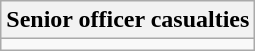<table class=wikitable>
<tr>
<th bgcolor="#99ccff">Senior officer casualties</th>
</tr>
<tr>
<td></td>
</tr>
</table>
